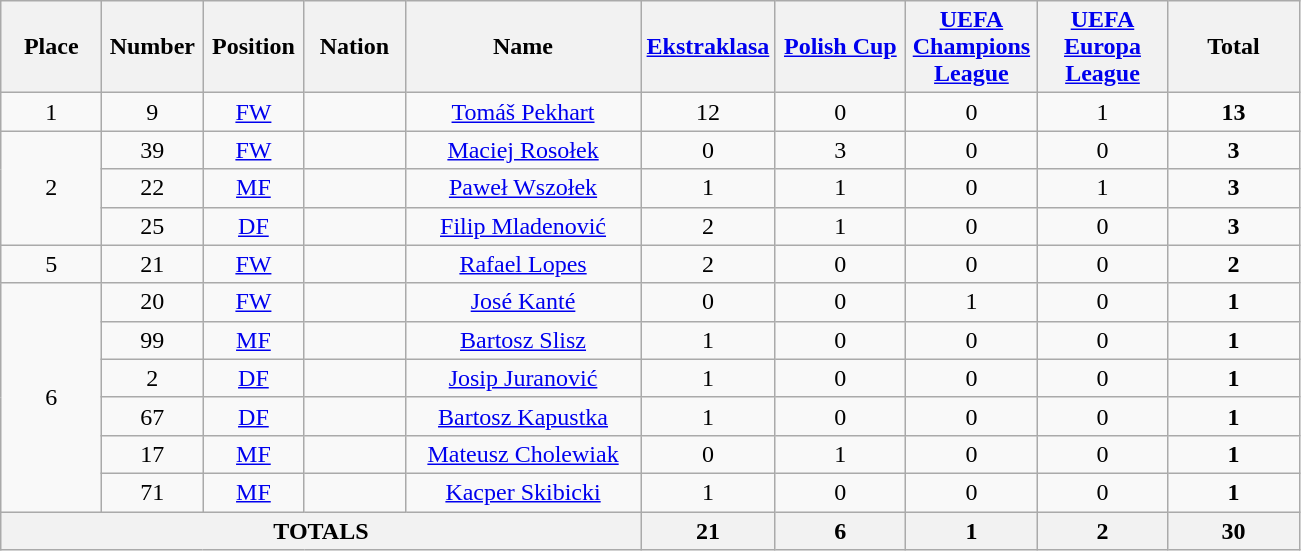<table class="wikitable" style="font-size: 100%; text-align: center;">
<tr>
<th width=60>Place</th>
<th width=60>Number</th>
<th width=60>Position</th>
<th width=60>Nation</th>
<th width=150>Name</th>
<th width=80><a href='#'>Ekstraklasa</a></th>
<th width=80><a href='#'>Polish Cup</a></th>
<th width=80><a href='#'>UEFA Champions League</a></th>
<th width=80><a href='#'>UEFA Europa League</a></th>
<th width=80>Total</th>
</tr>
<tr>
<td rowspan="1">1</td>
<td>9</td>
<td><a href='#'>FW</a></td>
<td></td>
<td><a href='#'>Tomáš Pekhart</a></td>
<td>12</td>
<td>0</td>
<td>0</td>
<td>1</td>
<td rowspan="1"><strong>13</strong></td>
</tr>
<tr>
<td rowspan="3">2</td>
<td>39</td>
<td><a href='#'>FW</a></td>
<td></td>
<td><a href='#'>Maciej Rosołek</a></td>
<td>0</td>
<td>3</td>
<td>0</td>
<td>0</td>
<td rowspan="1"><strong>3</strong></td>
</tr>
<tr>
<td>22</td>
<td><a href='#'>MF</a></td>
<td></td>
<td><a href='#'>Paweł Wszołek</a></td>
<td>1</td>
<td>1</td>
<td>0</td>
<td>1</td>
<td rowspan="1"><strong>3</strong></td>
</tr>
<tr>
<td>25</td>
<td><a href='#'>DF</a></td>
<td></td>
<td><a href='#'>Filip Mladenović</a></td>
<td>2</td>
<td>1</td>
<td>0</td>
<td>0</td>
<td rowspan="1"><strong>3</strong></td>
</tr>
<tr>
<td rowspan="1">5</td>
<td>21</td>
<td><a href='#'>FW</a></td>
<td></td>
<td><a href='#'>Rafael Lopes</a></td>
<td>2</td>
<td>0</td>
<td>0</td>
<td>0</td>
<td rowspan="1"><strong>2</strong></td>
</tr>
<tr>
<td rowspan="6">6</td>
<td>20</td>
<td><a href='#'>FW</a></td>
<td></td>
<td><a href='#'>José Kanté</a></td>
<td>0</td>
<td>0</td>
<td>1</td>
<td>0</td>
<td rowspan="1"><strong>1</strong></td>
</tr>
<tr>
<td>99</td>
<td><a href='#'>MF</a></td>
<td></td>
<td><a href='#'>Bartosz Slisz</a></td>
<td>1</td>
<td>0</td>
<td>0</td>
<td>0</td>
<td rowspan="1"><strong>1</strong></td>
</tr>
<tr>
<td>2</td>
<td><a href='#'>DF</a></td>
<td></td>
<td><a href='#'>Josip Juranović</a></td>
<td>1</td>
<td>0</td>
<td>0</td>
<td>0</td>
<td rowspan="1"><strong>1</strong></td>
</tr>
<tr>
<td>67</td>
<td><a href='#'>DF</a></td>
<td></td>
<td><a href='#'>Bartosz Kapustka</a></td>
<td>1</td>
<td>0</td>
<td>0</td>
<td>0</td>
<td rowspan="1"><strong>1</strong></td>
</tr>
<tr>
<td>17</td>
<td><a href='#'>MF</a></td>
<td></td>
<td><a href='#'>Mateusz Cholewiak</a></td>
<td>0</td>
<td>1</td>
<td>0</td>
<td>0</td>
<td rowspan="1"><strong>1</strong></td>
</tr>
<tr>
<td>71</td>
<td><a href='#'>MF</a></td>
<td></td>
<td><a href='#'>Kacper Skibicki</a></td>
<td>1</td>
<td>0</td>
<td>0</td>
<td>0</td>
<td rowspan="1"><strong>1</strong></td>
</tr>
<tr>
<th colspan="5">TOTALS</th>
<th>21</th>
<th>6</th>
<th>1</th>
<th>2</th>
<th>30</th>
</tr>
</table>
